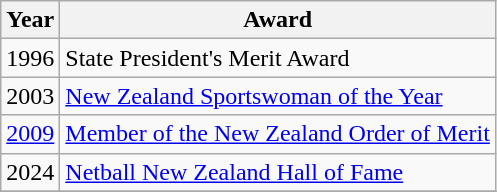<table class="wikitable collapsible">
<tr>
<th>Year</th>
<th>Award</th>
</tr>
<tr>
<td>1996</td>
<td>State President's Merit Award</td>
</tr>
<tr>
<td>2003</td>
<td><a href='#'>New Zealand Sportswoman of the Year</a></td>
</tr>
<tr>
<td><a href='#'>2009</a></td>
<td><a href='#'>Member of the New Zealand Order of Merit</a></td>
</tr>
<tr>
<td>2024</td>
<td><a href='#'>Netball New Zealand Hall of Fame</a></td>
</tr>
<tr>
</tr>
</table>
